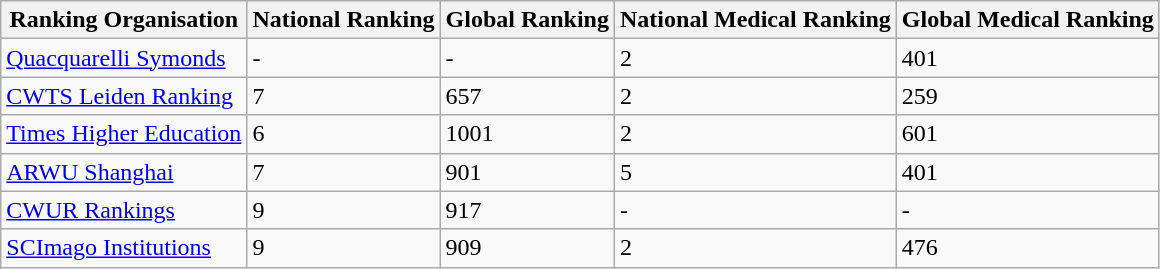<table class="wikitable sortable">
<tr>
<th>Ranking Organisation</th>
<th>National Ranking</th>
<th>Global Ranking</th>
<th>National Medical Ranking</th>
<th>Global Medical Ranking</th>
</tr>
<tr>
<td><a href='#'>Quacquarelli Symonds</a></td>
<td>-</td>
<td>-</td>
<td>2</td>
<td>401</td>
</tr>
<tr>
<td><a href='#'>CWTS Leiden Ranking</a></td>
<td>7</td>
<td>657</td>
<td>2</td>
<td>259</td>
</tr>
<tr>
<td><a href='#'>Times Higher Education</a></td>
<td>6</td>
<td>1001</td>
<td>2</td>
<td>601</td>
</tr>
<tr>
<td><a href='#'>ARWU Shanghai</a></td>
<td>7</td>
<td>901</td>
<td>5</td>
<td>401</td>
</tr>
<tr>
<td><a href='#'>CWUR Rankings</a></td>
<td>9</td>
<td>917</td>
<td>-</td>
<td>-</td>
</tr>
<tr>
<td><a href='#'>SCImago Institutions</a></td>
<td>9</td>
<td>909</td>
<td>2</td>
<td>476</td>
</tr>
</table>
